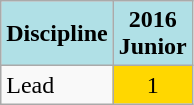<table class="wikitable" style="text-align: center;">
<tr>
<th style="background: #b0e0e6;">Discipline</th>
<th style="background: #b0e0e6;">2016<br>Junior</th>
</tr>
<tr>
<td align="left">Lead</td>
<td style="background: gold;">1</td>
</tr>
</table>
